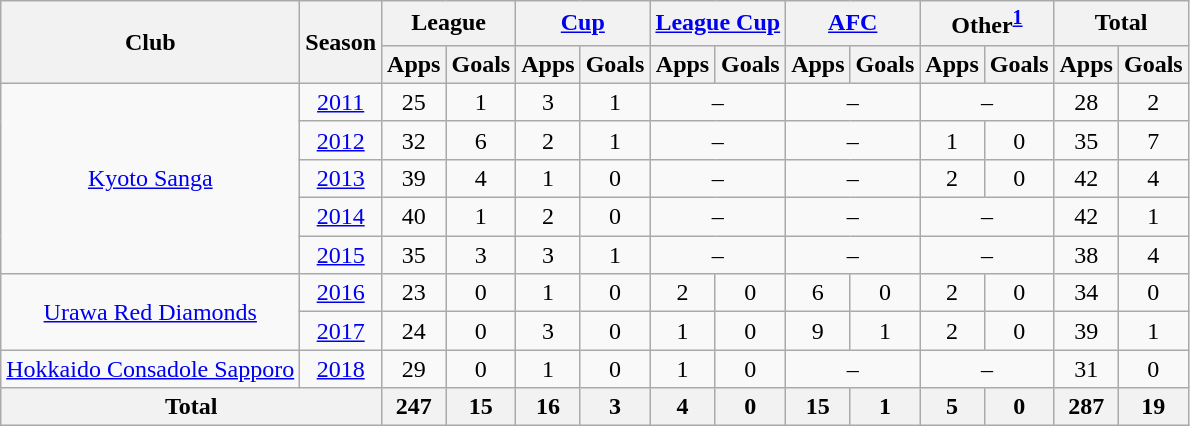<table class="wikitable" style="text-align:center;">
<tr>
<th rowspan="2">Club</th>
<th rowspan="2">Season</th>
<th colspan="2">League</th>
<th colspan="2"><a href='#'>Cup</a></th>
<th colspan="2"><a href='#'>League Cup</a></th>
<th colspan="2"><a href='#'>AFC</a></th>
<th colspan="2">Other<sup><a href='#'>1</a></sup></th>
<th colspan="2">Total</th>
</tr>
<tr>
<th>Apps</th>
<th>Goals</th>
<th>Apps</th>
<th>Goals</th>
<th>Apps</th>
<th>Goals</th>
<th>Apps</th>
<th>Goals</th>
<th>Apps</th>
<th>Goals</th>
<th>Apps</th>
<th>Goals</th>
</tr>
<tr>
<td rowspan="5"><a href='#'>Kyoto Sanga</a></td>
<td><a href='#'>2011</a></td>
<td>25</td>
<td>1</td>
<td>3</td>
<td>1</td>
<td colspan="2">–</td>
<td colspan="2">–</td>
<td colspan="2">–</td>
<td>28</td>
<td>2</td>
</tr>
<tr>
<td><a href='#'>2012</a></td>
<td>32</td>
<td>6</td>
<td>2</td>
<td>1</td>
<td colspan="2">–</td>
<td colspan="2">–</td>
<td>1</td>
<td>0</td>
<td>35</td>
<td>7</td>
</tr>
<tr>
<td><a href='#'>2013</a></td>
<td>39</td>
<td>4</td>
<td>1</td>
<td>0</td>
<td colspan="2">–</td>
<td colspan="2">–</td>
<td>2</td>
<td>0</td>
<td>42</td>
<td>4</td>
</tr>
<tr>
<td><a href='#'>2014</a></td>
<td>40</td>
<td>1</td>
<td>2</td>
<td>0</td>
<td colspan="2">–</td>
<td colspan="2">–</td>
<td colspan="2">–</td>
<td>42</td>
<td>1</td>
</tr>
<tr>
<td><a href='#'>2015</a></td>
<td>35</td>
<td>3</td>
<td>3</td>
<td>1</td>
<td colspan="2">–</td>
<td colspan="2">–</td>
<td colspan="2">–</td>
<td>38</td>
<td>4</td>
</tr>
<tr>
<td rowspan="2"><a href='#'>Urawa Red Diamonds</a></td>
<td><a href='#'>2016</a></td>
<td>23</td>
<td>0</td>
<td>1</td>
<td>0</td>
<td>2</td>
<td>0</td>
<td>6</td>
<td>0</td>
<td>2</td>
<td>0</td>
<td>34</td>
<td>0</td>
</tr>
<tr>
<td><a href='#'>2017</a></td>
<td>24</td>
<td>0</td>
<td>3</td>
<td>0</td>
<td>1</td>
<td>0</td>
<td>9</td>
<td>1</td>
<td>2</td>
<td>0</td>
<td>39</td>
<td>1</td>
</tr>
<tr>
<td rowspan="1"><a href='#'>Hokkaido Consadole Sapporo</a></td>
<td><a href='#'>2018</a></td>
<td>29</td>
<td>0</td>
<td>1</td>
<td>0</td>
<td>1</td>
<td>0</td>
<td colspan="2">–</td>
<td colspan="2">–</td>
<td>31</td>
<td>0</td>
</tr>
<tr>
<th colspan="2">Total</th>
<th>247</th>
<th>15</th>
<th>16</th>
<th>3</th>
<th>4</th>
<th>0</th>
<th>15</th>
<th>1</th>
<th>5</th>
<th>0</th>
<th>287</th>
<th>19</th>
</tr>
</table>
